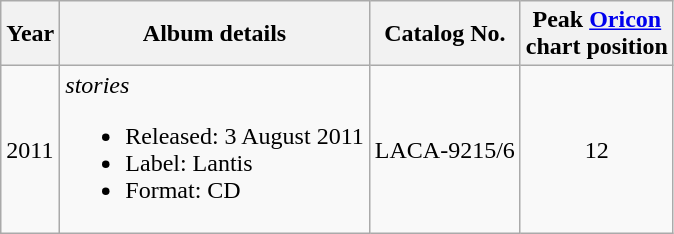<table class="wikitable">
<tr>
<th>Year</th>
<th>Album details</th>
<th>Catalog No.</th>
<th>Peak <a href='#'>Oricon</a><br> chart position</th>
</tr>
<tr>
<td>2011</td>
<td><em>stories</em><br><ul><li>Released: 3 August 2011</li><li>Label: Lantis</li><li>Format: CD</li></ul></td>
<td>LACA-9215/6</td>
<td align="center">12</td>
</tr>
</table>
